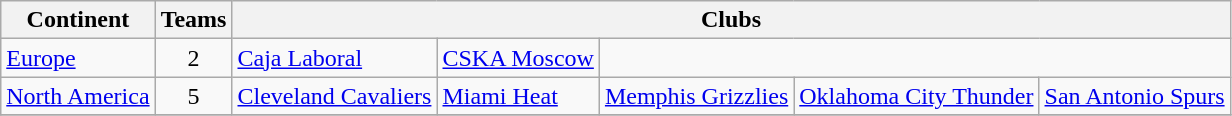<table class="wikitable" style="margin-left:0.5em;">
<tr>
<th>Continent</th>
<th>Teams</th>
<th colspan=7>Clubs</th>
</tr>
<tr>
<td><a href='#'>Europe</a></td>
<td align=center>2</td>
<td> <a href='#'>Caja Laboral</a></td>
<td> <a href='#'>CSKA Moscow</a></td>
</tr>
<tr>
<td><a href='#'>North America</a></td>
<td align=center>5</td>
<td> <a href='#'>Cleveland Cavaliers</a></td>
<td> <a href='#'>Miami Heat</a></td>
<td> <a href='#'>Memphis Grizzlies</a></td>
<td> <a href='#'>Oklahoma City Thunder</a></td>
<td> <a href='#'>San Antonio Spurs</a></td>
</tr>
<tr>
</tr>
</table>
